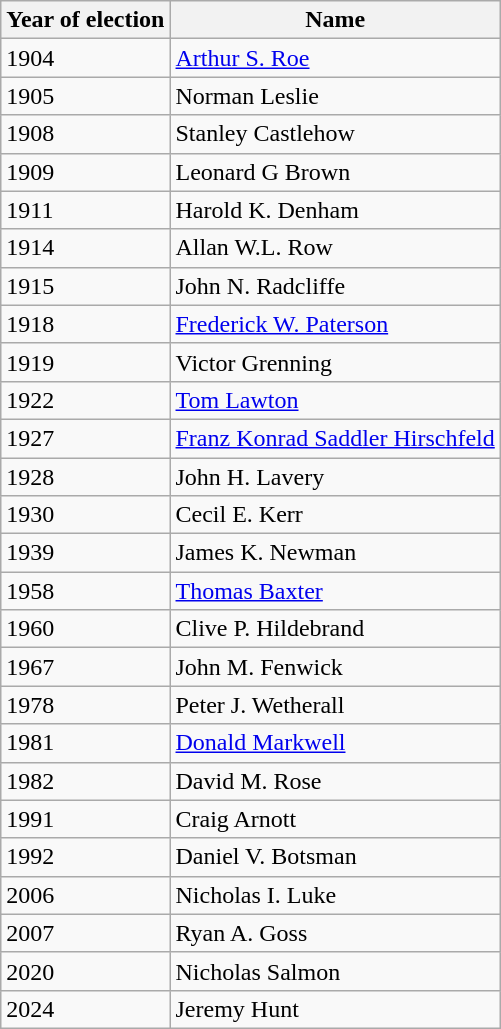<table class="wikitable">
<tr>
<th>Year of election</th>
<th>Name</th>
</tr>
<tr>
<td>1904</td>
<td><a href='#'>Arthur S. Roe</a></td>
</tr>
<tr>
<td>1905</td>
<td>Norman Leslie</td>
</tr>
<tr>
<td>1908</td>
<td>Stanley Castlehow</td>
</tr>
<tr>
<td>1909</td>
<td>Leonard G Brown</td>
</tr>
<tr>
<td>1911</td>
<td>Harold K. Denham</td>
</tr>
<tr>
<td>1914</td>
<td>Allan W.L. Row</td>
</tr>
<tr>
<td>1915</td>
<td>John N. Radcliffe</td>
</tr>
<tr>
<td>1918</td>
<td><a href='#'>Frederick W. Paterson</a></td>
</tr>
<tr>
<td>1919</td>
<td>Victor Grenning</td>
</tr>
<tr>
<td>1922</td>
<td><a href='#'>Tom Lawton</a></td>
</tr>
<tr>
<td>1927</td>
<td><a href='#'>Franz Konrad Saddler Hirschfeld</a></td>
</tr>
<tr>
<td>1928</td>
<td>John H. Lavery</td>
</tr>
<tr>
<td>1930</td>
<td>Cecil E. Kerr</td>
</tr>
<tr>
<td>1939</td>
<td>James K. Newman</td>
</tr>
<tr>
<td>1958</td>
<td><a href='#'>Thomas Baxter</a></td>
</tr>
<tr>
<td>1960</td>
<td>Clive P. Hildebrand</td>
</tr>
<tr>
<td>1967</td>
<td>John M. Fenwick</td>
</tr>
<tr>
<td>1978</td>
<td>Peter J. Wetherall</td>
</tr>
<tr>
<td>1981</td>
<td><a href='#'>Donald Markwell</a></td>
</tr>
<tr>
<td>1982</td>
<td>David M. Rose</td>
</tr>
<tr>
<td>1991</td>
<td>Craig Arnott</td>
</tr>
<tr>
<td>1992</td>
<td>Daniel V. Botsman</td>
</tr>
<tr>
<td>2006</td>
<td>Nicholas I. Luke</td>
</tr>
<tr>
<td>2007</td>
<td>Ryan A. Goss</td>
</tr>
<tr>
<td>2020</td>
<td>Nicholas Salmon</td>
</tr>
<tr>
<td>2024</td>
<td>Jeremy Hunt</td>
</tr>
</table>
